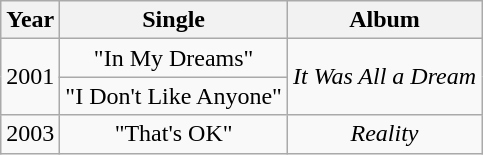<table class="wikitable" style="text-align:center;">
<tr>
<th rowspan="1">Year</th>
<th rowspan="1">Single</th>
<th rowspan="1">Album</th>
</tr>
<tr>
<td rowspan="2">2001</td>
<td>"In My Dreams"</td>
<td rowspan="2"><em>It Was All a Dream</em></td>
</tr>
<tr>
<td>"I Don't Like Anyone"</td>
</tr>
<tr>
<td rowspan="2">2003</td>
<td>"That's OK" <br></td>
<td rowspan="2"><em>Reality</em></td>
</tr>
</table>
